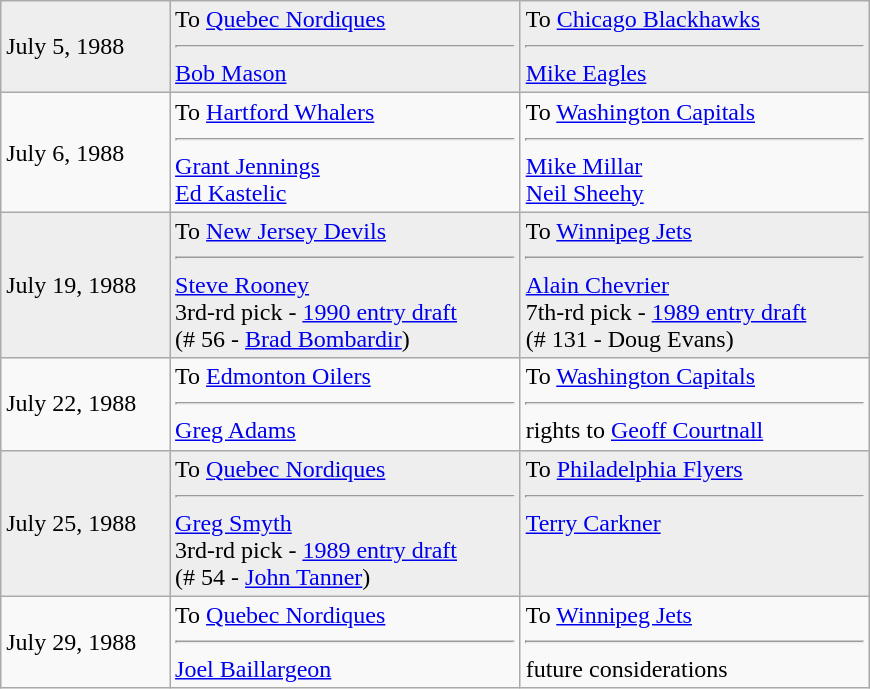<table class="wikitable" style="border:1px solid #999; width:580px;">
<tr style="background:#eee;">
<td>July 5, 1988</td>
<td valign="top">To <a href='#'>Quebec Nordiques</a><hr><a href='#'>Bob Mason</a></td>
<td valign="top">To <a href='#'>Chicago Blackhawks</a><hr><a href='#'>Mike Eagles</a></td>
</tr>
<tr>
<td>July 6, 1988</td>
<td valign="top">To <a href='#'>Hartford Whalers</a><hr><a href='#'>Grant Jennings</a><br><a href='#'>Ed Kastelic</a></td>
<td valign="top">To <a href='#'>Washington Capitals</a><hr><a href='#'>Mike Millar</a><br><a href='#'>Neil Sheehy</a></td>
</tr>
<tr style="background:#eee;">
<td>July 19, 1988</td>
<td valign="top">To <a href='#'>New Jersey Devils</a><hr><a href='#'>Steve Rooney</a><br>3rd-rd pick - <a href='#'>1990 entry draft</a><br>(# 56 - <a href='#'>Brad Bombardir</a>)</td>
<td valign="top">To <a href='#'>Winnipeg Jets</a><hr><a href='#'>Alain Chevrier</a><br>7th-rd pick - <a href='#'>1989 entry draft</a><br>(# 131 - Doug Evans)</td>
</tr>
<tr>
<td>July 22, 1988</td>
<td valign="top">To <a href='#'>Edmonton Oilers</a><hr><a href='#'>Greg Adams</a></td>
<td valign="top">To <a href='#'>Washington Capitals</a><hr>rights to <a href='#'>Geoff Courtnall</a></td>
</tr>
<tr style="background:#eee;">
<td>July 25, 1988</td>
<td valign="top">To <a href='#'>Quebec Nordiques</a><hr><a href='#'>Greg Smyth</a><br>3rd-rd pick - <a href='#'>1989 entry draft</a><br>(# 54 - <a href='#'>John Tanner</a>)</td>
<td valign="top">To <a href='#'>Philadelphia Flyers</a><hr><a href='#'>Terry Carkner</a></td>
</tr>
<tr>
<td>July 29, 1988</td>
<td valign="top">To <a href='#'>Quebec Nordiques</a><hr><a href='#'>Joel Baillargeon</a></td>
<td valign="top">To <a href='#'>Winnipeg Jets</a><hr>future considerations</td>
</tr>
</table>
